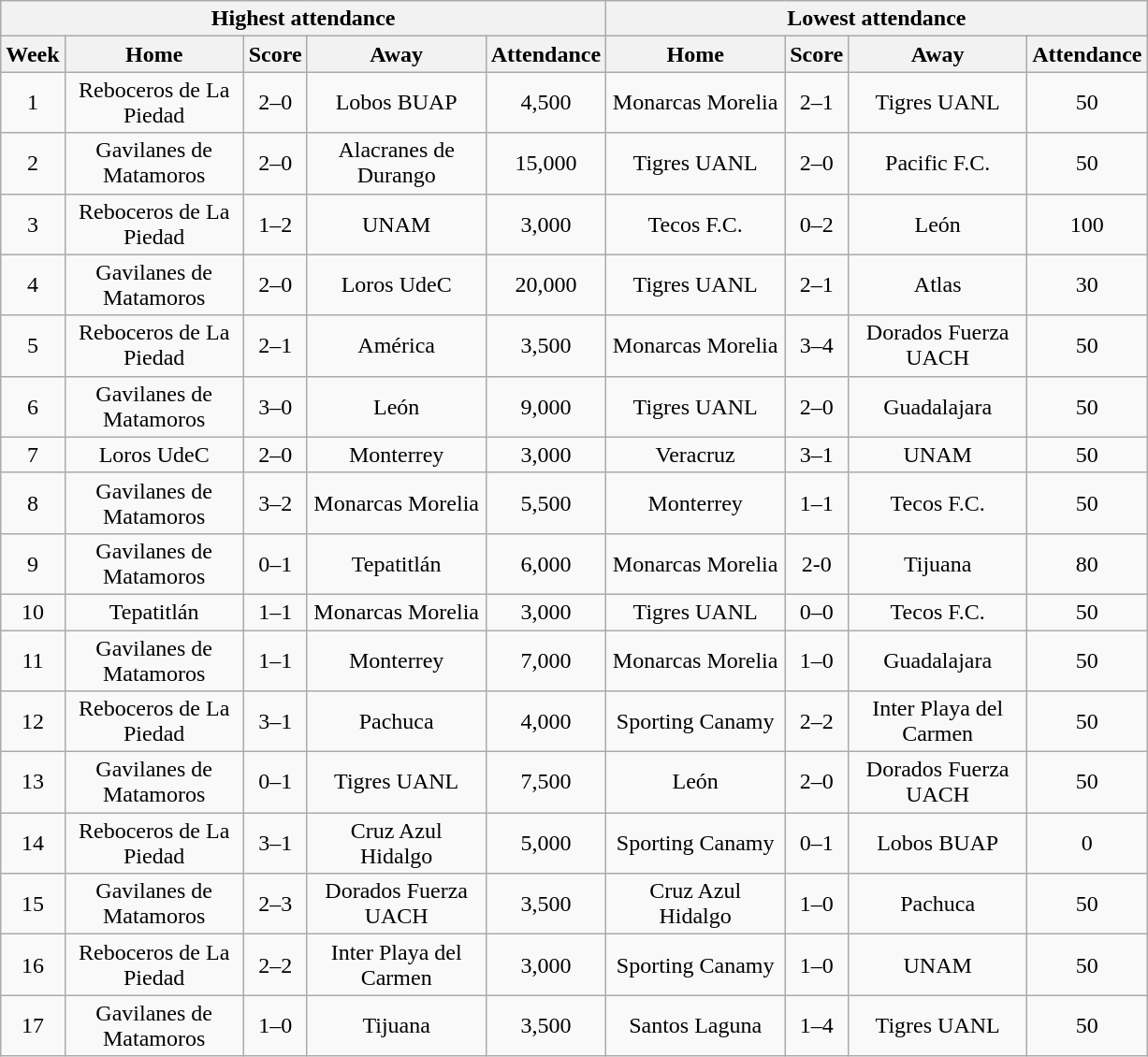<table class="wikitable" style="text-align:center">
<tr>
<th colspan=5>Highest attendance</th>
<th colspan=4>Lowest attendance</th>
</tr>
<tr>
<th>Week</th>
<th class="unsortable" width=120>Home</th>
<th>Score</th>
<th class="unsortable" width=120>Away</th>
<th>Attendance</th>
<th class="unsortable" width=120>Home</th>
<th>Score</th>
<th class="unsortable" width=120>Away</th>
<th>Attendance</th>
</tr>
<tr>
<td>1</td>
<td>Reboceros de La Piedad</td>
<td>2–0</td>
<td>Lobos BUAP</td>
<td>4,500</td>
<td>Monarcas Morelia</td>
<td>2–1</td>
<td>Tigres UANL</td>
<td>50</td>
</tr>
<tr>
<td>2</td>
<td>Gavilanes de Matamoros</td>
<td>2–0</td>
<td>Alacranes de Durango</td>
<td>15,000</td>
<td>Tigres UANL</td>
<td>2–0</td>
<td>Pacific F.C.</td>
<td>50</td>
</tr>
<tr>
<td>3</td>
<td>Reboceros de La Piedad</td>
<td>1–2</td>
<td>UNAM</td>
<td>3,000</td>
<td>Tecos F.C.</td>
<td>0–2</td>
<td>León</td>
<td>100</td>
</tr>
<tr>
<td>4</td>
<td>Gavilanes de Matamoros</td>
<td>2–0</td>
<td>Loros UdeC</td>
<td>20,000</td>
<td>Tigres UANL</td>
<td>2–1</td>
<td>Atlas</td>
<td>30</td>
</tr>
<tr>
<td>5</td>
<td>Reboceros de La Piedad</td>
<td>2–1</td>
<td>América</td>
<td>3,500</td>
<td>Monarcas Morelia</td>
<td>3–4</td>
<td>Dorados Fuerza UACH</td>
<td>50</td>
</tr>
<tr>
<td>6</td>
<td>Gavilanes de Matamoros</td>
<td>3–0</td>
<td>León</td>
<td>9,000</td>
<td>Tigres UANL</td>
<td>2–0</td>
<td>Guadalajara</td>
<td>50</td>
</tr>
<tr>
<td>7</td>
<td>Loros UdeC</td>
<td>2–0</td>
<td>Monterrey</td>
<td>3,000</td>
<td>Veracruz</td>
<td>3–1</td>
<td>UNAM</td>
<td>50</td>
</tr>
<tr>
<td>8</td>
<td>Gavilanes de Matamoros</td>
<td>3–2</td>
<td>Monarcas Morelia</td>
<td>5,500</td>
<td>Monterrey</td>
<td>1–1</td>
<td>Tecos F.C.</td>
<td>50</td>
</tr>
<tr>
<td>9</td>
<td>Gavilanes de Matamoros</td>
<td>0–1</td>
<td>Tepatitlán</td>
<td>6,000</td>
<td>Monarcas Morelia</td>
<td>2-0</td>
<td>Tijuana</td>
<td>80</td>
</tr>
<tr>
<td>10</td>
<td>Tepatitlán</td>
<td>1–1</td>
<td>Monarcas Morelia</td>
<td>3,000</td>
<td>Tigres UANL</td>
<td>0–0</td>
<td>Tecos F.C.</td>
<td>50</td>
</tr>
<tr>
<td>11</td>
<td>Gavilanes de Matamoros</td>
<td>1–1</td>
<td>Monterrey</td>
<td>7,000</td>
<td>Monarcas Morelia</td>
<td>1–0</td>
<td>Guadalajara</td>
<td>50</td>
</tr>
<tr>
<td>12</td>
<td>Reboceros de La Piedad</td>
<td>3–1</td>
<td>Pachuca</td>
<td>4,000</td>
<td>Sporting Canamy</td>
<td>2–2</td>
<td>Inter Playa del Carmen</td>
<td>50</td>
</tr>
<tr>
<td>13</td>
<td>Gavilanes de Matamoros</td>
<td>0–1</td>
<td>Tigres UANL</td>
<td>7,500</td>
<td>León</td>
<td>2–0</td>
<td>Dorados Fuerza UACH</td>
<td>50</td>
</tr>
<tr>
<td>14</td>
<td>Reboceros de La Piedad</td>
<td>3–1</td>
<td>Cruz Azul Hidalgo</td>
<td>5,000</td>
<td>Sporting Canamy</td>
<td>0–1</td>
<td>Lobos BUAP</td>
<td>0</td>
</tr>
<tr>
<td>15</td>
<td>Gavilanes de Matamoros</td>
<td>2–3</td>
<td>Dorados Fuerza UACH</td>
<td>3,500</td>
<td>Cruz Azul Hidalgo</td>
<td>1–0</td>
<td>Pachuca</td>
<td>50</td>
</tr>
<tr>
<td>16</td>
<td>Reboceros de La Piedad</td>
<td>2–2</td>
<td>Inter Playa del Carmen</td>
<td>3,000</td>
<td>Sporting Canamy</td>
<td>1–0</td>
<td>UNAM</td>
<td>50</td>
</tr>
<tr>
<td>17</td>
<td>Gavilanes de Matamoros</td>
<td>1–0</td>
<td>Tijuana</td>
<td>3,500</td>
<td>Santos Laguna</td>
<td>1–4</td>
<td>Tigres UANL</td>
<td>50</td>
</tr>
</table>
